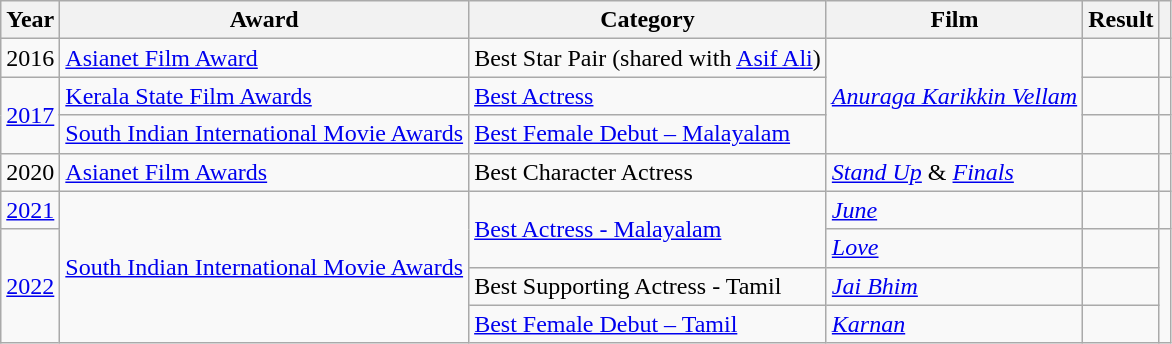<table class="wikitable">
<tr>
<th>Year</th>
<th>Award</th>
<th>Category</th>
<th>Film</th>
<th>Result</th>
<th></th>
</tr>
<tr>
<td>2016</td>
<td><a href='#'>Asianet Film Award</a></td>
<td>Best Star Pair (shared with <a href='#'>Asif Ali</a>)</td>
<td rowspan="3"><em><a href='#'>Anuraga Karikkin Vellam</a></em></td>
<td></td>
<td></td>
</tr>
<tr>
<td rowspan="2"><a href='#'>2017</a></td>
<td><a href='#'>Kerala State Film Awards</a></td>
<td><a href='#'>Best Actress</a></td>
<td></td>
<td></td>
</tr>
<tr>
<td><a href='#'>South Indian International Movie Awards</a></td>
<td><a href='#'>Best Female Debut – Malayalam</a></td>
<td></td>
<td></td>
</tr>
<tr>
<td>2020</td>
<td><a href='#'>Asianet Film Awards</a></td>
<td>Best Character Actress</td>
<td><em><a href='#'>Stand Up</a></em> & <em><a href='#'>Finals</a></em></td>
<td></td>
<td></td>
</tr>
<tr>
<td><a href='#'>2021</a></td>
<td rowspan="4"><a href='#'>South Indian International Movie Awards</a></td>
<td rowspan="2"><a href='#'>Best Actress - Malayalam</a></td>
<td><em><a href='#'>June</a></em></td>
<td></td>
<td></td>
</tr>
<tr>
<td rowspan="3"><a href='#'>2022</a></td>
<td><em><a href='#'>Love</a></em></td>
<td></td>
<td rowspan="3"></td>
</tr>
<tr>
<td>Best Supporting Actress - Tamil</td>
<td><em><a href='#'>Jai Bhim</a></em></td>
<td></td>
</tr>
<tr>
<td><a href='#'>Best Female Debut – Tamil</a></td>
<td><em><a href='#'>Karnan</a></em></td>
<td></td>
</tr>
</table>
